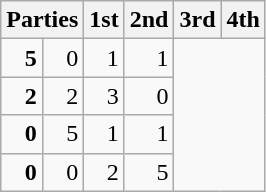<table class="wikitable" style="text-align:right;">
<tr>
<th colspan=2 style="text-align:left;">Parties</th>
<th>1st</th>
<th>2nd</th>
<th>3rd</th>
<th>4th</th>
</tr>
<tr>
<td><strong>5</strong></td>
<td>0</td>
<td>1</td>
<td>1</td>
</tr>
<tr>
<td><strong>2</strong></td>
<td>2</td>
<td>3</td>
<td>0</td>
</tr>
<tr>
<td><strong>0</strong></td>
<td>5</td>
<td>1</td>
<td>1</td>
</tr>
<tr>
<td><strong>0</strong></td>
<td>0</td>
<td>2</td>
<td>5</td>
</tr>
</table>
